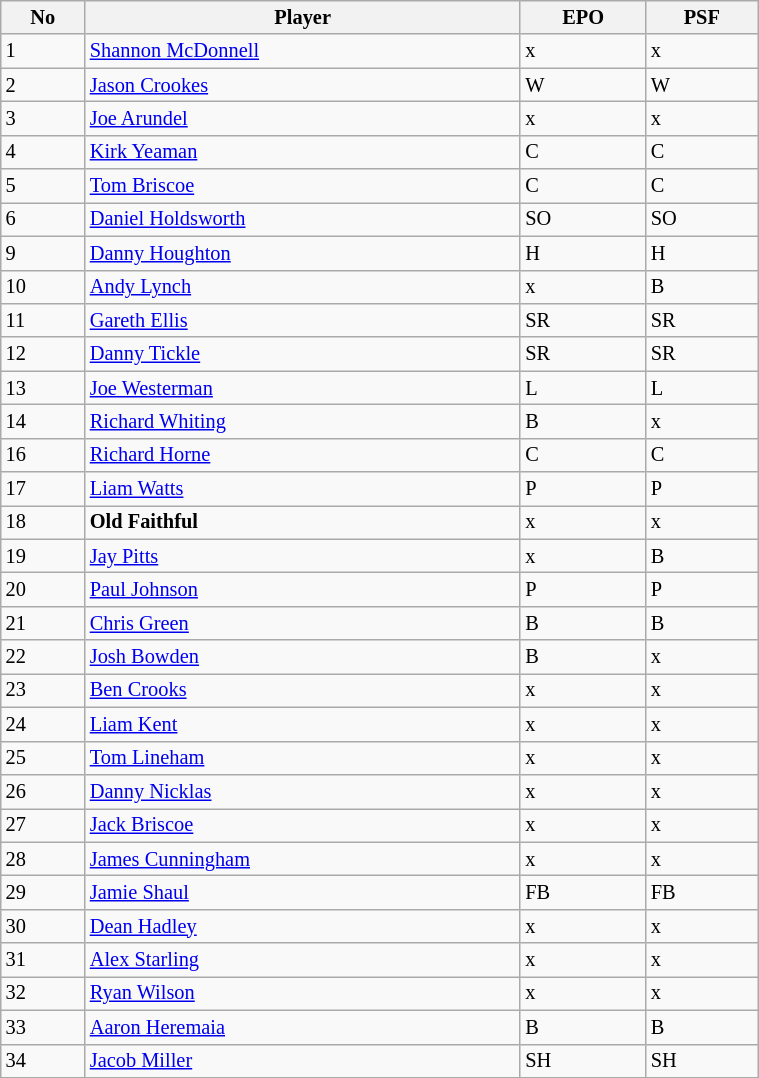<table class="wikitable" style="font-size:85%;" width="40%">
<tr>
<th>No</th>
<th>Player</th>
<th>EPO</th>
<th>PSF</th>
</tr>
<tr>
<td>1</td>
<td><a href='#'>Shannon McDonnell</a></td>
<td>x</td>
<td>x</td>
</tr>
<tr>
<td>2</td>
<td><a href='#'>Jason Crookes</a></td>
<td>W</td>
<td>W</td>
</tr>
<tr>
<td>3</td>
<td><a href='#'>Joe Arundel</a></td>
<td>x</td>
<td>x</td>
</tr>
<tr>
<td>4</td>
<td><a href='#'>Kirk Yeaman</a></td>
<td>C</td>
<td>C</td>
</tr>
<tr>
<td>5</td>
<td><a href='#'>Tom Briscoe</a></td>
<td>C</td>
<td>C</td>
</tr>
<tr>
<td>6</td>
<td><a href='#'>Daniel Holdsworth</a></td>
<td>SO</td>
<td>SO</td>
</tr>
<tr>
<td>9</td>
<td><a href='#'>Danny Houghton</a></td>
<td>H</td>
<td>H</td>
</tr>
<tr>
<td>10</td>
<td><a href='#'>Andy Lynch</a></td>
<td>x</td>
<td>B</td>
</tr>
<tr>
<td>11</td>
<td><a href='#'>Gareth Ellis</a></td>
<td>SR</td>
<td>SR</td>
</tr>
<tr>
<td>12</td>
<td><a href='#'>Danny Tickle</a></td>
<td>SR</td>
<td>SR</td>
</tr>
<tr>
<td>13</td>
<td><a href='#'>Joe Westerman</a></td>
<td>L</td>
<td>L</td>
</tr>
<tr>
<td>14</td>
<td><a href='#'>Richard Whiting</a></td>
<td>B</td>
<td>x</td>
</tr>
<tr>
<td>16</td>
<td><a href='#'>Richard Horne</a></td>
<td>C</td>
<td>C</td>
</tr>
<tr>
<td>17</td>
<td><a href='#'>Liam Watts</a></td>
<td>P</td>
<td>P</td>
</tr>
<tr>
<td>18</td>
<td><strong>Old Faithful</strong></td>
<td>x</td>
<td>x</td>
</tr>
<tr>
<td>19</td>
<td><a href='#'>Jay Pitts</a></td>
<td>x</td>
<td>B</td>
</tr>
<tr>
<td>20</td>
<td><a href='#'>Paul Johnson</a></td>
<td>P</td>
<td>P</td>
</tr>
<tr>
<td>21</td>
<td><a href='#'>Chris Green</a></td>
<td>B</td>
<td>B</td>
</tr>
<tr>
<td>22</td>
<td><a href='#'>Josh Bowden</a></td>
<td>B</td>
<td>x</td>
</tr>
<tr>
<td>23</td>
<td><a href='#'>Ben Crooks</a></td>
<td>x</td>
<td>x</td>
</tr>
<tr>
<td>24</td>
<td><a href='#'>Liam Kent</a></td>
<td>x</td>
<td>x</td>
</tr>
<tr>
<td>25</td>
<td><a href='#'>Tom Lineham</a></td>
<td>x</td>
<td>x</td>
</tr>
<tr>
<td>26</td>
<td><a href='#'>Danny Nicklas</a></td>
<td>x</td>
<td>x</td>
</tr>
<tr>
<td>27</td>
<td><a href='#'>Jack Briscoe</a></td>
<td>x</td>
<td>x</td>
</tr>
<tr>
<td>28</td>
<td><a href='#'>James Cunningham</a></td>
<td>x</td>
<td>x</td>
</tr>
<tr>
<td>29</td>
<td><a href='#'>Jamie Shaul</a></td>
<td>FB</td>
<td>FB</td>
</tr>
<tr>
<td>30</td>
<td><a href='#'>Dean Hadley</a></td>
<td>x</td>
<td>x</td>
</tr>
<tr>
<td>31</td>
<td><a href='#'>Alex Starling</a></td>
<td>x</td>
<td>x</td>
</tr>
<tr>
<td>32</td>
<td><a href='#'>Ryan Wilson</a></td>
<td>x</td>
<td>x</td>
</tr>
<tr>
<td>33</td>
<td><a href='#'>Aaron Heremaia</a></td>
<td>B</td>
<td>B</td>
</tr>
<tr>
<td>34</td>
<td><a href='#'>Jacob Miller</a></td>
<td>SH</td>
<td>SH</td>
</tr>
<tr>
</tr>
</table>
